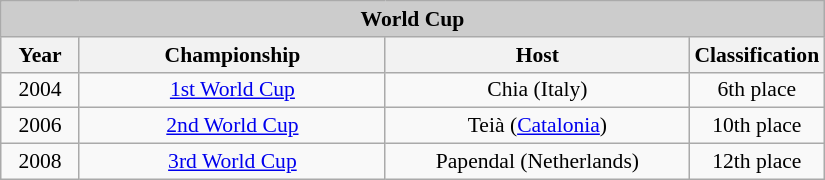<table class="wikitable" style=font-size:90% width=550>
<tr align=center style="background:#cccccc;">
<td colspan=4><strong>World Cup</strong></td>
</tr>
<tr align=center style="background:#eeeeee;">
<th width=10%>Year</th>
<th width=40%>Championship</th>
<th width=40%>Host</th>
<th width=10%>Classification</th>
</tr>
<tr align=center>
<td>2004</td>
<td><a href='#'>1st World Cup</a></td>
<td>Chia (Italy)</td>
<td>6th place</td>
</tr>
<tr align=center>
<td>2006</td>
<td><a href='#'>2nd World Cup</a></td>
<td>Teià (<a href='#'>Catalonia</a>)</td>
<td>10th place</td>
</tr>
<tr align=center>
<td>2008</td>
<td><a href='#'>3rd World Cup</a></td>
<td>Papendal (Netherlands)</td>
<td>12th place</td>
</tr>
</table>
